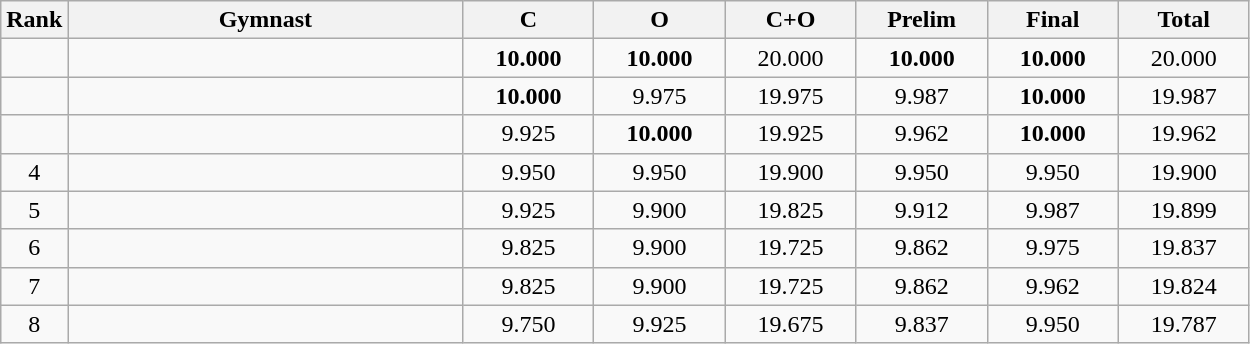<table class="wikitable" style="text-align:center">
<tr>
<th>Rank</th>
<th style="width:16em">Gymnast</th>
<th style="width:5em">C</th>
<th style="width:5em">O</th>
<th style="width:5em">C+O</th>
<th style="width:5em">Prelim</th>
<th style="width:5em">Final</th>
<th style="width:5em">Total</th>
</tr>
<tr>
<td></td>
<td align=left></td>
<td><strong>10.000</strong></td>
<td><strong>10.000</strong></td>
<td>20.000</td>
<td><strong>10.000</strong></td>
<td><strong>10.000</strong></td>
<td>20.000</td>
</tr>
<tr>
<td></td>
<td align=left></td>
<td><strong>10.000</strong></td>
<td>9.975</td>
<td>19.975</td>
<td>9.987</td>
<td><strong>10.000</strong></td>
<td>19.987</td>
</tr>
<tr>
<td></td>
<td align=left></td>
<td>9.925</td>
<td><strong>10.000</strong></td>
<td>19.925</td>
<td>9.962</td>
<td><strong>10.000</strong></td>
<td>19.962</td>
</tr>
<tr>
<td>4</td>
<td align=left></td>
<td>9.950</td>
<td>9.950</td>
<td>19.900</td>
<td>9.950</td>
<td>9.950</td>
<td>19.900</td>
</tr>
<tr>
<td>5</td>
<td align=left></td>
<td>9.925</td>
<td>9.900</td>
<td>19.825</td>
<td>9.912</td>
<td>9.987</td>
<td>19.899</td>
</tr>
<tr>
<td>6</td>
<td align=left></td>
<td>9.825</td>
<td>9.900</td>
<td>19.725</td>
<td>9.862</td>
<td>9.975</td>
<td>19.837</td>
</tr>
<tr>
<td>7</td>
<td align=left></td>
<td>9.825</td>
<td>9.900</td>
<td>19.725</td>
<td>9.862</td>
<td>9.962</td>
<td>19.824</td>
</tr>
<tr>
<td>8</td>
<td align=left></td>
<td>9.750</td>
<td>9.925</td>
<td>19.675</td>
<td>9.837</td>
<td>9.950</td>
<td>19.787</td>
</tr>
</table>
